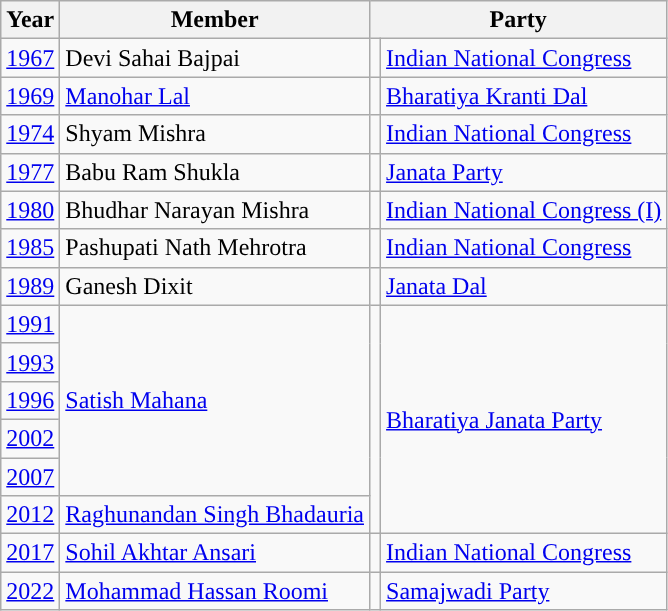<table class="wikitable">
<tr>
<th>Year</th>
<th>Member</th>
<th colspan="2">Party</th>
</tr>
<tr>
<td><a href='#'>1967</a></td>
<td>Devi Sahai Bajpai</td>
<td style="background-color: "></td>
<td><a href='#'>Indian National Congress</a></td>
</tr>
<tr>
<td><a href='#'>1969</a></td>
<td><a href='#'>Manohar Lal</a></td>
<td style="background-color: "></td>
<td><a href='#'>Bharatiya Kranti Dal</a></td>
</tr>
<tr>
<td><a href='#'>1974</a></td>
<td>Shyam Mishra</td>
<td style="background-color: "></td>
<td><a href='#'>Indian National Congress</a></td>
</tr>
<tr>
<td><a href='#'>1977</a></td>
<td>Babu Ram Shukla</td>
<td style="background-color: "></td>
<td><a href='#'>Janata Party</a></td>
</tr>
<tr>
<td><a href='#'>1980</a></td>
<td>Bhudhar Narayan Mishra</td>
<td style="background-color: "></td>
<td><a href='#'>Indian National Congress (I)</a></td>
</tr>
<tr>
<td><a href='#'>1985</a></td>
<td>Pashupati Nath Mehrotra</td>
<td style="background-color: "></td>
<td><a href='#'>Indian National Congress</a></td>
</tr>
<tr>
<td><a href='#'>1989</a></td>
<td>Ganesh Dixit</td>
<td style="background-color: "></td>
<td><a href='#'>Janata Dal</a></td>
</tr>
<tr>
<td><a href='#'>1991</a></td>
<td rowspan="5"><a href='#'>Satish Mahana</a></td>
<td rowspan="6" style="background-color: "></td>
<td rowspan="6"><a href='#'>Bharatiya Janata Party</a></td>
</tr>
<tr>
<td><a href='#'>1993</a></td>
</tr>
<tr>
<td><a href='#'>1996</a></td>
</tr>
<tr>
<td><a href='#'>2002</a></td>
</tr>
<tr>
<td><a href='#'>2007</a></td>
</tr>
<tr>
<td><a href='#'>2012</a></td>
<td><a href='#'>Raghunandan Singh Bhadauria</a></td>
</tr>
<tr>
<td><a href='#'>2017</a></td>
<td><a href='#'>Sohil Akhtar Ansari</a></td>
<td style="background-color: "></td>
<td><a href='#'>Indian National Congress</a></td>
</tr>
<tr>
<td><a href='#'>2022</a></td>
<td><a href='#'>Mohammad Hassan Roomi</a></td>
<td style="background-color: "></td>
<td><a href='#'>Samajwadi Party</a></td>
</tr>
</table>
